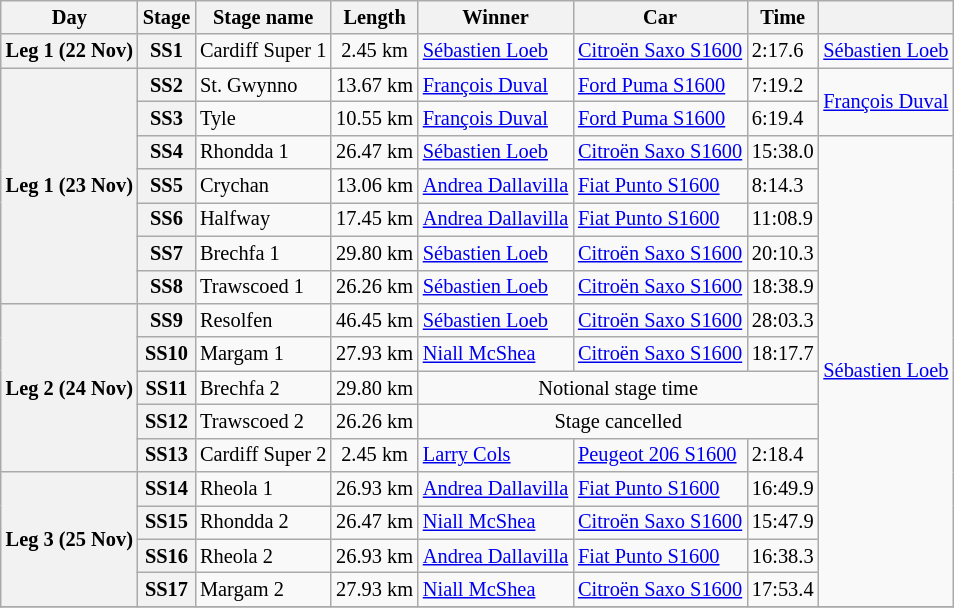<table class="wikitable" style="font-size: 85%;">
<tr>
<th>Day</th>
<th>Stage</th>
<th>Stage name</th>
<th>Length</th>
<th>Winner</th>
<th>Car</th>
<th>Time</th>
<th></th>
</tr>
<tr>
<th rowspan="1">Leg 1 (22 Nov)</th>
<th>SS1</th>
<td>Cardiff Super 1</td>
<td align="center">2.45 km</td>
<td> <a href='#'>Sébastien Loeb</a></td>
<td><a href='#'>Citroën Saxo S1600</a></td>
<td>2:17.6</td>
<td rowspan="1"> <a href='#'>Sébastien Loeb</a></td>
</tr>
<tr>
<th rowspan="7">Leg 1 (23 Nov)</th>
<th>SS2</th>
<td>St. Gwynno</td>
<td align="center">13.67 km</td>
<td> <a href='#'>François Duval</a></td>
<td><a href='#'>Ford Puma S1600</a></td>
<td>7:19.2</td>
<td rowspan="2"> <a href='#'>François Duval</a></td>
</tr>
<tr>
<th>SS3</th>
<td>Tyle</td>
<td align="center">10.55 km</td>
<td> <a href='#'>François Duval</a></td>
<td><a href='#'>Ford Puma S1600</a></td>
<td>6:19.4</td>
</tr>
<tr>
<th>SS4</th>
<td>Rhondda 1</td>
<td align="center">26.47 km</td>
<td> <a href='#'>Sébastien Loeb</a></td>
<td><a href='#'>Citroën Saxo S1600</a></td>
<td>15:38.0</td>
<td rowspan="14"> <a href='#'>Sébastien Loeb</a></td>
</tr>
<tr>
<th>SS5</th>
<td>Crychan</td>
<td align="center">13.06 km</td>
<td> <a href='#'>Andrea Dallavilla</a></td>
<td><a href='#'>Fiat Punto S1600</a></td>
<td>8:14.3</td>
</tr>
<tr>
<th>SS6</th>
<td>Halfway</td>
<td align="center">17.45 km</td>
<td> <a href='#'>Andrea Dallavilla</a></td>
<td><a href='#'>Fiat Punto S1600</a></td>
<td>11:08.9</td>
</tr>
<tr>
<th>SS7</th>
<td>Brechfa 1</td>
<td align="center">29.80 km</td>
<td> <a href='#'>Sébastien Loeb</a></td>
<td><a href='#'>Citroën Saxo S1600</a></td>
<td>20:10.3</td>
</tr>
<tr>
<th>SS8</th>
<td>Trawscoed 1</td>
<td align="center">26.26 km</td>
<td> <a href='#'>Sébastien Loeb</a></td>
<td><a href='#'>Citroën Saxo S1600</a></td>
<td>18:38.9</td>
</tr>
<tr>
<th rowspan="5">Leg 2 (24 Nov)</th>
<th>SS9</th>
<td>Resolfen</td>
<td align="center">46.45 km</td>
<td> <a href='#'>Sébastien Loeb</a></td>
<td><a href='#'>Citroën Saxo S1600</a></td>
<td>28:03.3</td>
</tr>
<tr>
<th>SS10</th>
<td>Margam 1</td>
<td align="center">27.93 km</td>
<td> <a href='#'>Niall McShea</a></td>
<td><a href='#'>Citroën Saxo S1600</a></td>
<td>18:17.7</td>
</tr>
<tr>
<th>SS11</th>
<td>Brechfa 2</td>
<td align="center">29.80 km</td>
<td colspan="3" align="center">Notional stage time</td>
</tr>
<tr>
<th>SS12</th>
<td>Trawscoed 2</td>
<td align="center">26.26 km</td>
<td colspan="3" align="center">Stage cancelled</td>
</tr>
<tr>
<th>SS13</th>
<td>Cardiff Super 2</td>
<td align="center">2.45 km</td>
<td> <a href='#'>Larry Cols</a></td>
<td><a href='#'>Peugeot 206 S1600</a></td>
<td>2:18.4</td>
</tr>
<tr>
<th rowspan="4">Leg 3 (25 Nov)</th>
<th>SS14</th>
<td>Rheola 1</td>
<td align="center">26.93 km</td>
<td> <a href='#'>Andrea Dallavilla</a></td>
<td><a href='#'>Fiat Punto S1600</a></td>
<td>16:49.9</td>
</tr>
<tr>
<th>SS15</th>
<td>Rhondda 2</td>
<td align="center">26.47 km</td>
<td> <a href='#'>Niall McShea</a></td>
<td><a href='#'>Citroën Saxo S1600</a></td>
<td>15:47.9</td>
</tr>
<tr>
<th>SS16</th>
<td>Rheola 2</td>
<td align="center">26.93 km</td>
<td> <a href='#'>Andrea Dallavilla</a></td>
<td><a href='#'>Fiat Punto S1600</a></td>
<td>16:38.3</td>
</tr>
<tr>
<th>SS17</th>
<td>Margam 2</td>
<td align="center">27.93 km</td>
<td> <a href='#'>Niall McShea</a></td>
<td><a href='#'>Citroën Saxo S1600</a></td>
<td>17:53.4</td>
</tr>
<tr>
</tr>
</table>
